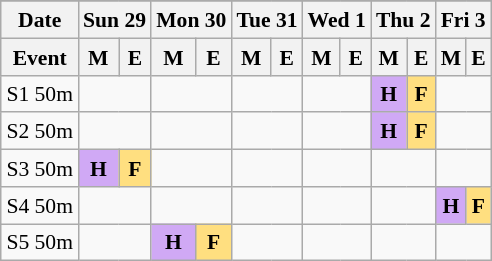<table class="wikitable" style="margin:0.5em auto; font-size:90%; line-height:1.25em;">
<tr align="center">
</tr>
<tr>
<th>Date</th>
<th colspan="2">Sun 29</th>
<th colspan="2">Mon 30</th>
<th colspan="2">Tue 31</th>
<th colspan="2">Wed 1</th>
<th colspan="2">Thu 2</th>
<th colspan="2">Fri 3</th>
</tr>
<tr>
<th>Event</th>
<th>M</th>
<th>E</th>
<th>M</th>
<th>E</th>
<th>M</th>
<th>E</th>
<th>M</th>
<th>E</th>
<th>M</th>
<th>E</th>
<th>M</th>
<th>E</th>
</tr>
<tr align="center">
<td align="left">S1 50m</td>
<td colspan="2"></td>
<td colspan="2"></td>
<td colspan="2"></td>
<td colspan="2"></td>
<td bgcolor="#D0A9F5"><strong>H</strong></td>
<td bgcolor="#FFDF80"><strong>F</strong></td>
<td colspan="2"></td>
</tr>
<tr align="center">
<td align="left">S2 50m</td>
<td colspan="2"></td>
<td colspan="2"></td>
<td colspan="2"></td>
<td colspan="2"></td>
<td bgcolor="#D0A9F5"><strong>H</strong></td>
<td bgcolor="#FFDF80"><strong>F</strong></td>
<td colspan="2"></td>
</tr>
<tr align="center">
<td align="left">S3 50m</td>
<td bgcolor="#D0A9F5"><strong>H</strong></td>
<td bgcolor="#FFDF80"><strong>F</strong></td>
<td colspan="2"></td>
<td colspan="2"></td>
<td colspan="2"></td>
<td colspan="2"></td>
<td colspan="2"></td>
</tr>
<tr align="center">
<td align="left">S4 50m</td>
<td colspan="2"></td>
<td colspan="2"></td>
<td colspan="2"></td>
<td colspan="2"></td>
<td colspan="2"></td>
<td bgcolor="#D0A9F5"><strong>H</strong></td>
<td bgcolor="#FFDF80"><strong>F</strong></td>
</tr>
<tr align="center">
<td align="left">S5 50m</td>
<td colspan="2"></td>
<td bgcolor="#D0A9F5"><strong>H</strong></td>
<td bgcolor="#FFDF80"><strong>F</strong></td>
<td colspan="2"></td>
<td colspan="2"></td>
<td colspan="2"></td>
<td colspan="2"></td>
</tr>
</table>
